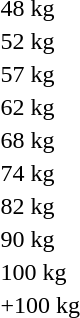<table>
<tr>
<td>48 kg</td>
<td></td>
<td></td>
<td></td>
</tr>
<tr>
<td>52 kg</td>
<td></td>
<td></td>
<td></td>
</tr>
<tr>
<td>57 kg</td>
<td></td>
<td></td>
<td></td>
</tr>
<tr>
<td>62 kg</td>
<td></td>
<td></td>
<td></td>
</tr>
<tr>
<td>68 kg</td>
<td></td>
<td></td>
<td></td>
</tr>
<tr>
<td>74 kg</td>
<td></td>
<td></td>
<td></td>
</tr>
<tr>
<td>82 kg</td>
<td></td>
<td></td>
<td></td>
</tr>
<tr>
<td>90 kg</td>
<td></td>
<td></td>
<td></td>
</tr>
<tr>
<td>100 kg</td>
<td></td>
<td></td>
<td></td>
</tr>
<tr>
<td>+100 kg</td>
<td></td>
<td></td>
<td></td>
</tr>
</table>
